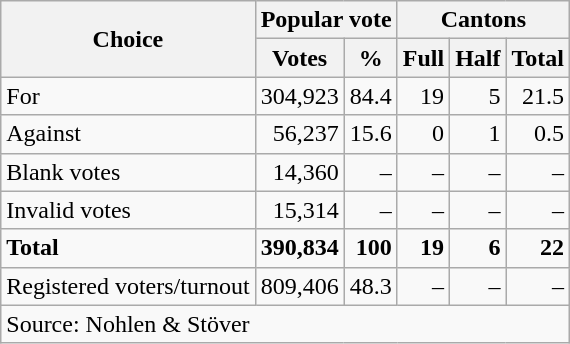<table class=wikitable style=text-align:right>
<tr>
<th rowspan=2>Choice</th>
<th colspan=2>Popular vote</th>
<th colspan=3>Cantons</th>
</tr>
<tr>
<th>Votes</th>
<th>%</th>
<th>Full</th>
<th>Half</th>
<th>Total</th>
</tr>
<tr>
<td align=left>For</td>
<td>304,923</td>
<td>84.4</td>
<td>19</td>
<td>5</td>
<td>21.5</td>
</tr>
<tr>
<td align=left>Against</td>
<td>56,237</td>
<td>15.6</td>
<td>0</td>
<td>1</td>
<td>0.5</td>
</tr>
<tr>
<td align=left>Blank votes</td>
<td>14,360</td>
<td>–</td>
<td>–</td>
<td>–</td>
<td>–</td>
</tr>
<tr>
<td align=left>Invalid votes</td>
<td>15,314</td>
<td>–</td>
<td>–</td>
<td>–</td>
<td>–</td>
</tr>
<tr>
<td align=left><strong>Total</strong></td>
<td><strong>390,834</strong></td>
<td><strong>100</strong></td>
<td><strong>19</strong></td>
<td><strong>6</strong></td>
<td><strong>22</strong></td>
</tr>
<tr>
<td align=left>Registered voters/turnout</td>
<td>809,406</td>
<td>48.3</td>
<td>–</td>
<td>–</td>
<td>–</td>
</tr>
<tr>
<td align=left colspan=6>Source: Nohlen & Stöver</td>
</tr>
</table>
